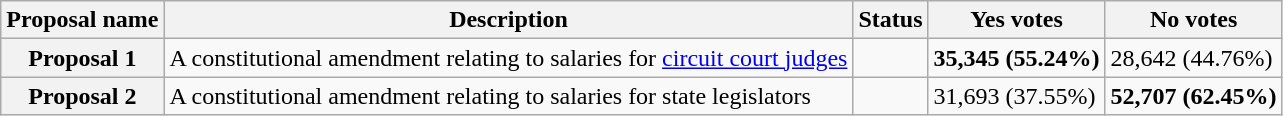<table class="wikitable sortable plainrowheaders">
<tr>
<th scope="col">Proposal name</th>
<th class="unsortable" scope="col">Description</th>
<th scope="col">Status</th>
<th scope="col">Yes votes</th>
<th scope="col">No votes</th>
</tr>
<tr>
<th scope="row">Proposal 1</th>
<td>A constitutional amendment relating to salaries for <a href='#'>circuit court judges</a></td>
<td></td>
<td><strong>35,345 (55.24%)</strong></td>
<td>28,642 (44.76%)</td>
</tr>
<tr>
<th scope="row">Proposal 2</th>
<td>A constitutional amendment relating to salaries for state legislators</td>
<td></td>
<td>31,693 (37.55%)</td>
<td><strong>52,707 (62.45%)</strong></td>
</tr>
</table>
